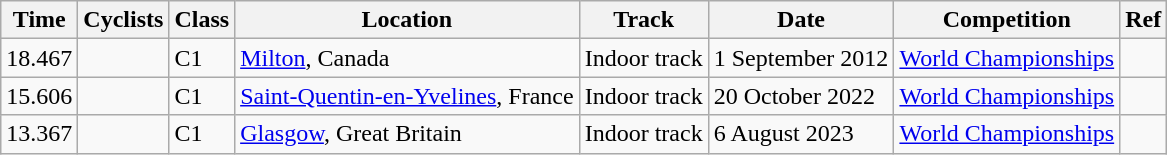<table class="wikitable">
<tr>
<th>Time</th>
<th>Cyclists</th>
<th>Class</th>
<th>Location</th>
<th>Track</th>
<th>Date</th>
<th>Competition</th>
<th>Ref</th>
</tr>
<tr>
<td>18.467</td>
<td></td>
<td>C1</td>
<td><a href='#'>Milton</a>, Canada</td>
<td>Indoor track</td>
<td>1 September 2012</td>
<td><a href='#'>World Championships</a></td>
<td></td>
</tr>
<tr>
<td>15.606</td>
<td></td>
<td>C1</td>
<td><a href='#'>Saint-Quentin-en-Yvelines</a>, France</td>
<td>Indoor track</td>
<td>20 October 2022</td>
<td><a href='#'>World Championships</a></td>
<td></td>
</tr>
<tr>
<td>13.367</td>
<td></td>
<td>C1</td>
<td><a href='#'>Glasgow</a>, Great Britain</td>
<td>Indoor track</td>
<td>6 August 2023</td>
<td><a href='#'>World Championships</a></td>
<td></td>
</tr>
</table>
